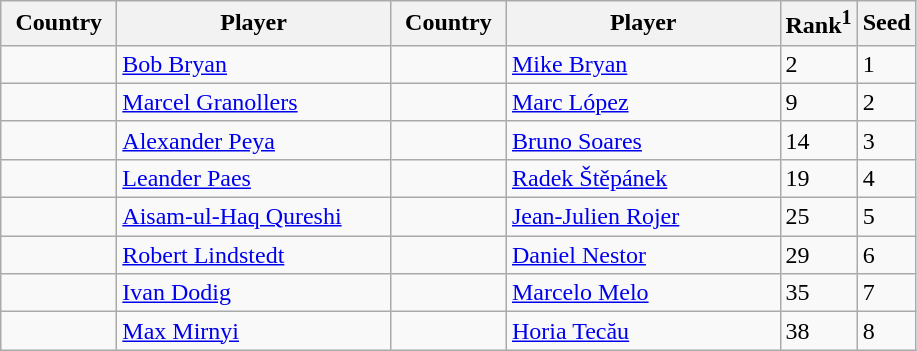<table class="sortable wikitable">
<tr>
<th width="70">Country</th>
<th width="175">Player</th>
<th width="70">Country</th>
<th width="175">Player</th>
<th>Rank<sup>1</sup></th>
<th>Seed</th>
</tr>
<tr>
<td></td>
<td><a href='#'>Bob Bryan</a></td>
<td></td>
<td><a href='#'>Mike Bryan</a></td>
<td>2</td>
<td>1</td>
</tr>
<tr>
<td></td>
<td><a href='#'>Marcel Granollers</a></td>
<td></td>
<td><a href='#'>Marc López</a></td>
<td>9</td>
<td>2</td>
</tr>
<tr>
<td></td>
<td><a href='#'>Alexander Peya</a></td>
<td></td>
<td><a href='#'>Bruno Soares</a></td>
<td>14</td>
<td>3</td>
</tr>
<tr>
<td></td>
<td><a href='#'>Leander Paes</a></td>
<td></td>
<td><a href='#'>Radek Štěpánek</a></td>
<td>19</td>
<td>4</td>
</tr>
<tr>
<td></td>
<td><a href='#'>Aisam-ul-Haq Qureshi</a></td>
<td></td>
<td><a href='#'>Jean-Julien Rojer</a></td>
<td>25</td>
<td>5</td>
</tr>
<tr>
<td></td>
<td><a href='#'>Robert Lindstedt</a></td>
<td></td>
<td><a href='#'>Daniel Nestor</a></td>
<td>29</td>
<td>6</td>
</tr>
<tr>
<td></td>
<td><a href='#'>Ivan Dodig</a></td>
<td></td>
<td><a href='#'>Marcelo Melo</a></td>
<td>35</td>
<td>7</td>
</tr>
<tr>
<td></td>
<td><a href='#'>Max Mirnyi</a></td>
<td></td>
<td><a href='#'>Horia Tecău</a></td>
<td>38</td>
<td>8</td>
</tr>
</table>
